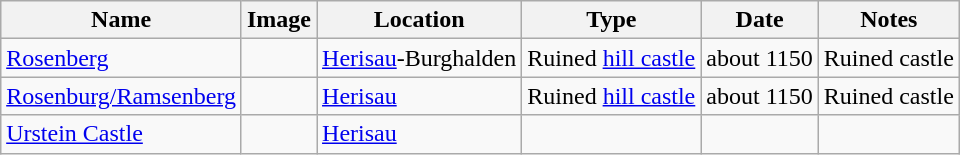<table class="wikitable sortable" style="text-align:left; margin-left: auto; margin-right: auto; border: none; width:500">
<tr>
<th>Name</th>
<th class="unsortable">Image</th>
<th>Location</th>
<th>Type</th>
<th>Date</th>
<th class="unsortable">Notes</th>
</tr>
<tr>
<td><a href='#'>Rosenberg</a></td>
<td></td>
<td><a href='#'>Herisau</a>-Burghalden<br></td>
<td>Ruined <a href='#'>hill castle</a></td>
<td data-sort-value=1150>about 1150</td>
<td>Ruined castle</td>
</tr>
<tr>
<td><a href='#'>Rosenburg/Ramsenberg</a></td>
<td></td>
<td><a href='#'>Herisau</a><br></td>
<td>Ruined <a href='#'>hill castle</a></td>
<td data-sort-value=1150>about 1150</td>
<td>Ruined castle</td>
</tr>
<tr>
<td><a href='#'>Urstein Castle</a></td>
<td></td>
<td><a href='#'>Herisau</a><br></td>
<td></td>
<td></td>
<td></td>
</tr>
<tr>
</tr>
</table>
